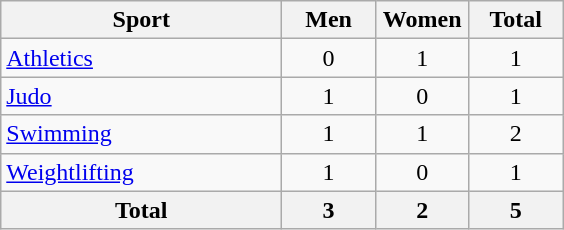<table class="wikitable sortable" style="text-align:center;">
<tr>
<th width=180>Sport</th>
<th width=55>Men</th>
<th width=55>Women</th>
<th width=55>Total</th>
</tr>
<tr>
<td align=left><a href='#'>Athletics</a></td>
<td>0</td>
<td>1</td>
<td>1</td>
</tr>
<tr>
<td align=left><a href='#'>Judo</a></td>
<td>1</td>
<td>0</td>
<td>1</td>
</tr>
<tr>
<td align=left><a href='#'>Swimming</a></td>
<td>1</td>
<td>1</td>
<td>2</td>
</tr>
<tr>
<td align=left><a href='#'>Weightlifting</a></td>
<td>1</td>
<td>0</td>
<td>1</td>
</tr>
<tr>
<th>Total</th>
<th>3</th>
<th>2</th>
<th>5</th>
</tr>
</table>
